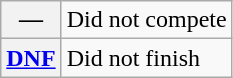<table class="wikitable">
<tr>
<th scope="row">—</th>
<td>Did not compete</td>
</tr>
<tr>
<th scope="row"><a href='#'>DNF</a></th>
<td>Did not finish</td>
</tr>
</table>
